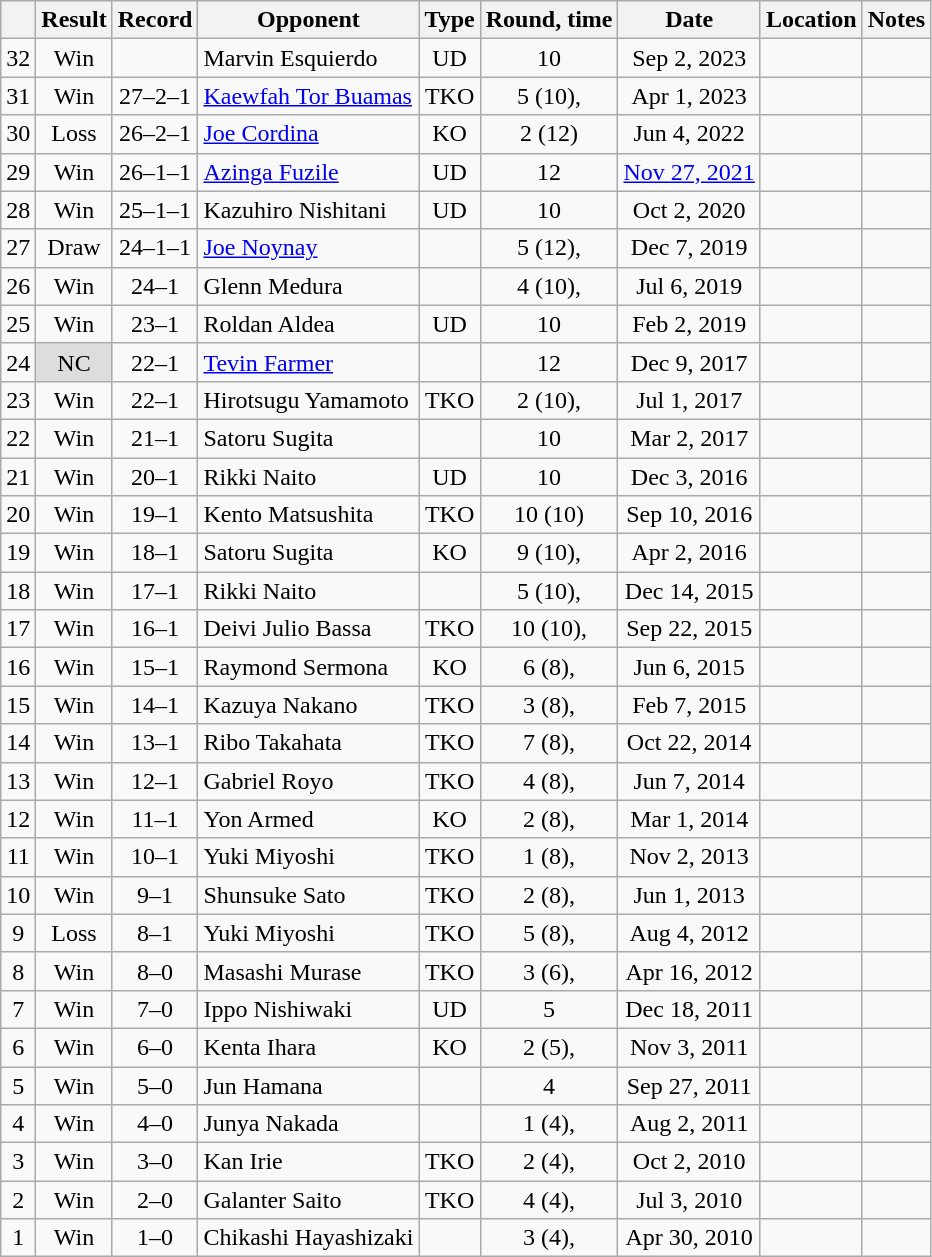<table class=wikitable style=text-align:center>
<tr>
<th></th>
<th>Result</th>
<th>Record</th>
<th>Opponent</th>
<th>Type</th>
<th>Round, time</th>
<th>Date</th>
<th>Location</th>
<th>Notes</th>
</tr>
<tr>
<td>32</td>
<td>Win</td>
<td></td>
<td align=left>Marvin Esquierdo</td>
<td>UD</td>
<td>10</td>
<td>Sep 2, 2023</td>
<td align=left></td>
<td align=left></td>
</tr>
<tr>
<td>31</td>
<td>Win</td>
<td>27–2–1 </td>
<td align=left><a href='#'>Kaewfah Tor Buamas</a></td>
<td>TKO</td>
<td>5 (10), </td>
<td>Apr 1, 2023</td>
<td align=left></td>
<td align=left></td>
</tr>
<tr>
<td>30</td>
<td>Loss</td>
<td>26–2–1 </td>
<td align=left><a href='#'>Joe Cordina</a></td>
<td>KO</td>
<td>2 (12) </td>
<td>Jun 4, 2022</td>
<td align=left></td>
<td align=left></td>
</tr>
<tr>
<td>29</td>
<td>Win</td>
<td>26–1–1 </td>
<td align=left><a href='#'>Azinga Fuzile</a></td>
<td>UD</td>
<td>12</td>
<td><a href='#'>Nov 27, 2021</a></td>
<td align=left></td>
<td align=left></td>
</tr>
<tr>
<td>28</td>
<td>Win</td>
<td>25–1–1 </td>
<td align=left>Kazuhiro Nishitani</td>
<td>UD</td>
<td>10</td>
<td>Oct 2, 2020</td>
<td align=left></td>
<td align=left></td>
</tr>
<tr>
<td>27</td>
<td>Draw</td>
<td>24–1–1 </td>
<td align=left><a href='#'>Joe Noynay</a></td>
<td></td>
<td>5 (12), </td>
<td>Dec 7, 2019</td>
<td align=left></td>
<td align=left></td>
</tr>
<tr>
<td>26</td>
<td>Win</td>
<td>24–1 </td>
<td align=left>Glenn Medura</td>
<td></td>
<td>4 (10), </td>
<td>Jul 6, 2019</td>
<td align=left></td>
<td align=left></td>
</tr>
<tr>
<td>25</td>
<td>Win</td>
<td>23–1 </td>
<td align=left>Roldan Aldea</td>
<td>UD</td>
<td>10</td>
<td>Feb 2, 2019</td>
<td align=left></td>
<td align=left></td>
</tr>
<tr>
<td>24</td>
<td style=background:#DDD>NC</td>
<td>22–1 </td>
<td align=left><a href='#'>Tevin Farmer</a></td>
<td></td>
<td>12</td>
<td>Dec 9, 2017</td>
<td align=left></td>
<td align=left></td>
</tr>
<tr>
<td>23</td>
<td>Win</td>
<td>22–1</td>
<td align=left>Hirotsugu Yamamoto</td>
<td>TKO</td>
<td>2 (10), </td>
<td>Jul 1, 2017</td>
<td align=left></td>
<td align=left></td>
</tr>
<tr>
<td>22</td>
<td>Win</td>
<td>21–1</td>
<td align=left>Satoru Sugita</td>
<td></td>
<td>10</td>
<td>Mar 2, 2017</td>
<td align=left></td>
<td align=left></td>
</tr>
<tr>
<td>21</td>
<td>Win</td>
<td>20–1</td>
<td align=left>Rikki Naito</td>
<td>UD</td>
<td>10</td>
<td>Dec 3, 2016</td>
<td align=left></td>
<td align=left></td>
</tr>
<tr>
<td>20</td>
<td>Win</td>
<td>19–1</td>
<td align=left>Kento Matsushita</td>
<td>TKO</td>
<td>10 (10)</td>
<td>Sep 10, 2016</td>
<td align=left></td>
<td align=left></td>
</tr>
<tr>
<td>19</td>
<td>Win</td>
<td>18–1</td>
<td align=left>Satoru Sugita</td>
<td>KO</td>
<td>9 (10), </td>
<td>Apr 2, 2016</td>
<td align=left></td>
<td align=left></td>
</tr>
<tr>
<td>18</td>
<td>Win</td>
<td>17–1</td>
<td align=left>Rikki Naito</td>
<td></td>
<td>5 (10), </td>
<td>Dec 14, 2015</td>
<td align=left></td>
<td align=left></td>
</tr>
<tr>
<td>17</td>
<td>Win</td>
<td>16–1</td>
<td align=left>Deivi Julio Bassa</td>
<td>TKO</td>
<td>10 (10), </td>
<td>Sep 22, 2015</td>
<td align=left></td>
<td align=left></td>
</tr>
<tr>
<td>16</td>
<td>Win</td>
<td>15–1</td>
<td align=left>Raymond Sermona</td>
<td>KO</td>
<td>6 (8), </td>
<td>Jun 6, 2015</td>
<td align=left></td>
<td align=left></td>
</tr>
<tr>
<td>15</td>
<td>Win</td>
<td>14–1</td>
<td align=left>Kazuya Nakano</td>
<td>TKO</td>
<td>3 (8), </td>
<td>Feb 7, 2015</td>
<td align=left></td>
<td align=left></td>
</tr>
<tr>
<td>14</td>
<td>Win</td>
<td>13–1</td>
<td align=left>Ribo Takahata</td>
<td>TKO</td>
<td>7 (8), </td>
<td>Oct 22, 2014</td>
<td align=left></td>
<td align=left></td>
</tr>
<tr>
<td>13</td>
<td>Win</td>
<td>12–1</td>
<td align=left>Gabriel Royo</td>
<td>TKO</td>
<td>4 (8), </td>
<td>Jun 7, 2014</td>
<td align=left></td>
<td align=left></td>
</tr>
<tr>
<td>12</td>
<td>Win</td>
<td>11–1</td>
<td align=left>Yon Armed</td>
<td>KO</td>
<td>2 (8), </td>
<td>Mar 1, 2014</td>
<td align=left></td>
<td align=left></td>
</tr>
<tr>
<td>11</td>
<td>Win</td>
<td>10–1</td>
<td align=left>Yuki Miyoshi</td>
<td>TKO</td>
<td>1 (8), </td>
<td>Nov 2, 2013</td>
<td align=left></td>
<td align=left></td>
</tr>
<tr>
<td>10</td>
<td>Win</td>
<td>9–1</td>
<td align=left>Shunsuke Sato</td>
<td>TKO</td>
<td>2 (8), </td>
<td>Jun 1, 2013</td>
<td align=left></td>
<td align=left></td>
</tr>
<tr>
<td>9</td>
<td>Loss</td>
<td>8–1</td>
<td align=left>Yuki Miyoshi</td>
<td>TKO</td>
<td>5 (8), </td>
<td>Aug 4, 2012</td>
<td align=left></td>
<td align=left></td>
</tr>
<tr>
<td>8</td>
<td>Win</td>
<td>8–0</td>
<td align=left>Masashi Murase</td>
<td>TKO</td>
<td>3 (6), </td>
<td>Apr 16, 2012</td>
<td align=left></td>
<td align=left></td>
</tr>
<tr>
<td>7</td>
<td>Win</td>
<td>7–0</td>
<td align=left>Ippo Nishiwaki</td>
<td>UD</td>
<td>5</td>
<td>Dec 18, 2011</td>
<td align=left></td>
<td align=left></td>
</tr>
<tr>
<td>6</td>
<td>Win</td>
<td>6–0</td>
<td align=left>Kenta Ihara</td>
<td>KO</td>
<td>2 (5), </td>
<td>Nov 3, 2011</td>
<td align=left></td>
<td align=left></td>
</tr>
<tr>
<td>5</td>
<td>Win</td>
<td>5–0</td>
<td align=left>Jun Hamana</td>
<td></td>
<td>4</td>
<td>Sep 27, 2011</td>
<td align=left></td>
<td align=left></td>
</tr>
<tr>
<td>4</td>
<td>Win</td>
<td>4–0</td>
<td align=left>Junya Nakada</td>
<td></td>
<td>1 (4), </td>
<td>Aug 2, 2011</td>
<td align=left></td>
<td align=left></td>
</tr>
<tr>
<td>3</td>
<td>Win</td>
<td>3–0</td>
<td align=left>Kan Irie</td>
<td>TKO</td>
<td>2 (4), </td>
<td>Oct 2, 2010</td>
<td align=left></td>
<td align=left></td>
</tr>
<tr>
<td>2</td>
<td>Win</td>
<td>2–0</td>
<td align=left>Galanter Saito</td>
<td>TKO</td>
<td>4 (4), </td>
<td>Jul 3, 2010</td>
<td align=left></td>
<td align=left></td>
</tr>
<tr>
<td>1</td>
<td>Win</td>
<td>1–0</td>
<td align=left>Chikashi Hayashizaki</td>
<td></td>
<td>3 (4), </td>
<td>Apr 30, 2010</td>
<td align=left></td>
<td align=left></td>
</tr>
</table>
